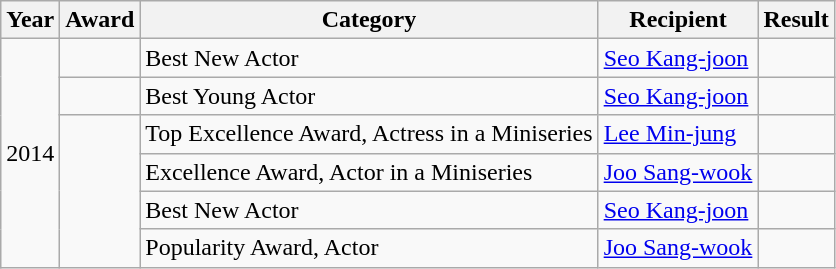<table class="wikitable">
<tr>
<th>Year</th>
<th>Award</th>
<th>Category</th>
<th>Recipient</th>
<th>Result</th>
</tr>
<tr>
<td rowspan=6>2014</td>
<td></td>
<td>Best New Actor</td>
<td><a href='#'>Seo Kang-joon</a></td>
<td></td>
</tr>
<tr>
<td></td>
<td>Best Young Actor</td>
<td><a href='#'>Seo Kang-joon</a></td>
<td></td>
</tr>
<tr>
<td rowspan=4></td>
<td>Top Excellence Award, Actress in a Miniseries</td>
<td><a href='#'>Lee Min-jung</a></td>
<td></td>
</tr>
<tr>
<td>Excellence Award, Actor in a Miniseries</td>
<td><a href='#'>Joo Sang-wook</a></td>
<td></td>
</tr>
<tr>
<td>Best New Actor</td>
<td><a href='#'>Seo Kang-joon</a></td>
<td></td>
</tr>
<tr>
<td>Popularity Award, Actor</td>
<td><a href='#'>Joo Sang-wook</a></td>
<td></td>
</tr>
</table>
